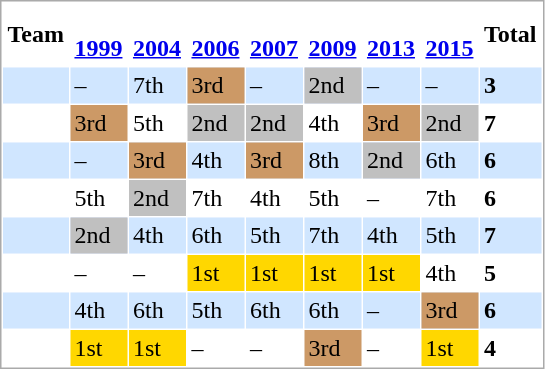<table border="0" cellspacing="1" cellpadding="3" style="border: 1px solid #aaaaaa;">
<tr bgcolor=>
<td><strong>Team</strong></td>
<td><strong><br><a href='#'>1999</a></strong></td>
<td><strong><br><a href='#'>2004</a></strong></td>
<td><strong><br><a href='#'>2006</a></strong></td>
<td><strong><br><a href='#'>2007</a></strong></td>
<td><strong><br><a href='#'>2009</a></strong></td>
<td><strong><br><a href='#'>2013</a></strong></td>
<td><strong><br><a href='#'>2015</a></strong></td>
<td><strong>Total</strong></td>
</tr>
<tr bgcolor=#D0E6FF>
<td></td>
<td>–</td>
<td>7th</td>
<td bgcolor=cc9966>3rd</td>
<td>–</td>
<td bgcolor=silver>2nd</td>
<td>–</td>
<td>–</td>
<td><strong>3</strong></td>
</tr>
<tr bgcolor=#FFFFFF>
<td></td>
<td bgcolor=cc9966>3rd</td>
<td>5th</td>
<td bgcolor=silver>2nd</td>
<td bgcolor=silver>2nd</td>
<td>4th</td>
<td bgcolor=cc9966>3rd</td>
<td bgcolor=silver>2nd</td>
<td><strong>7</strong></td>
</tr>
<tr bgcolor=#D0E6FF>
<td></td>
<td>–</td>
<td bgcolor=cc9966>3rd</td>
<td>4th</td>
<td bgcolor=cc9966>3rd</td>
<td>8th</td>
<td bgcolor=silver>2nd</td>
<td>6th</td>
<td><strong>6</strong></td>
</tr>
<tr bgcolor=#FFFFFF>
<td></td>
<td>5th</td>
<td bgcolor=silver>2nd</td>
<td>7th</td>
<td>4th</td>
<td>5th</td>
<td>–</td>
<td>7th</td>
<td><strong>6</strong></td>
</tr>
<tr bgcolor=#D0E6FF>
<td></td>
<td bgcolor=silver>2nd</td>
<td>4th</td>
<td>6th</td>
<td>5th</td>
<td>7th</td>
<td>4th</td>
<td>5th</td>
<td><strong>7</strong></td>
</tr>
<tr bgcolor=#FFFFFF>
<td></td>
<td>–</td>
<td>–</td>
<td bgcolor=gold>1st</td>
<td bgcolor=gold>1st</td>
<td bgcolor=gold>1st</td>
<td bgcolor=gold>1st</td>
<td>4th</td>
<td><strong>5</strong></td>
</tr>
<tr bgcolor=#D0E6FF>
<td></td>
<td>4th</td>
<td>6th</td>
<td>5th</td>
<td>6th</td>
<td>6th</td>
<td>–</td>
<td bgcolor=cc9966>3rd</td>
<td><strong>6</strong></td>
</tr>
<tr bgcolor=#FFFFFF>
<td></td>
<td bgcolor=gold>1st</td>
<td bgcolor=gold>1st</td>
<td>–</td>
<td>–</td>
<td bgcolor=cc9966>3rd</td>
<td>–</td>
<td bgcolor=gold>1st</td>
<td><strong>4</strong></td>
</tr>
</table>
